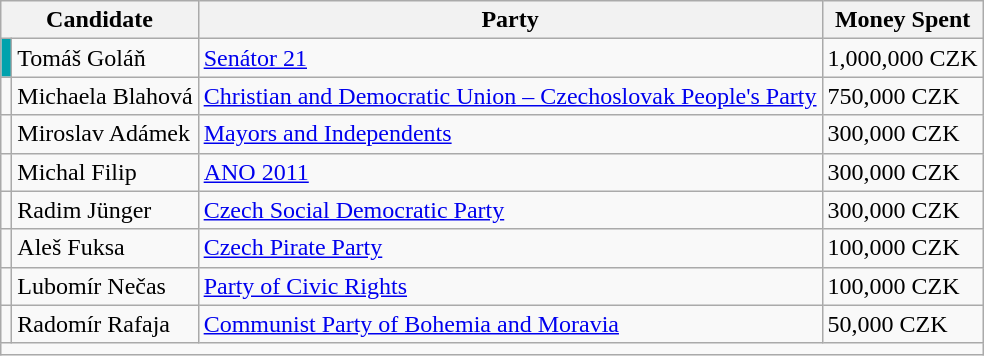<table class="wikitable">
<tr>
<th colspan="2">Candidate</th>
<th>Party</th>
<th>Money Spent</th>
</tr>
<tr>
<td style="background:#00A2AD;"></td>
<td>Tomáš Goláň</td>
<td><a href='#'>Senátor 21</a></td>
<td>1,000,000 CZK</td>
</tr>
<tr>
<td></td>
<td>Michaela Blahová</td>
<td><a href='#'>Christian and Democratic Union – Czechoslovak People's Party</a></td>
<td>750,000 CZK</td>
</tr>
<tr>
<td></td>
<td>Miroslav Adámek</td>
<td><a href='#'>Mayors and Independents</a></td>
<td>300,000 CZK</td>
</tr>
<tr>
<td></td>
<td>Michal Filip</td>
<td><a href='#'>ANO 2011</a></td>
<td>300,000 CZK</td>
</tr>
<tr>
<td></td>
<td>Radim Jünger</td>
<td><a href='#'>Czech Social Democratic Party</a></td>
<td>300,000 CZK</td>
</tr>
<tr>
<td></td>
<td>Aleš Fuksa</td>
<td><a href='#'>Czech Pirate Party</a></td>
<td>100,000 CZK</td>
</tr>
<tr>
<td></td>
<td>Lubomír Nečas</td>
<td><a href='#'>Party of Civic Rights</a></td>
<td>100,000 CZK</td>
</tr>
<tr>
<td></td>
<td>Radomír Rafaja</td>
<td><a href='#'>Communist Party of Bohemia and Moravia</a></td>
<td>50,000 CZK</td>
</tr>
<tr>
<td Colspan="4"></td>
</tr>
</table>
